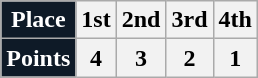<table class="wikitable">
<tr>
<th style='background:#0E1A27; color:white;'>Place</th>
<th>1st</th>
<th>2nd</th>
<th>3rd</th>
<th>4th</th>
</tr>
<tr>
<th style='background:#0E1A27; color:white;'>Points</th>
<th>4</th>
<th>3</th>
<th>2</th>
<th>1</th>
</tr>
</table>
